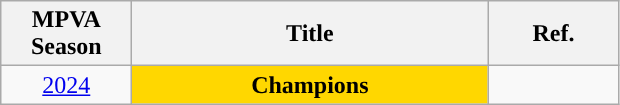<table class="wikitable">
<tr>
<th width=80px>MPVA Season</th>
<th width=230px>Title</th>
<th width=80px>Ref.</th>
</tr>
<tr align=center>
<td><a href='#'>2024</a></td>
<td style="background: gold;"><strong>Champions</strong></td>
<td></td>
</tr>
</table>
